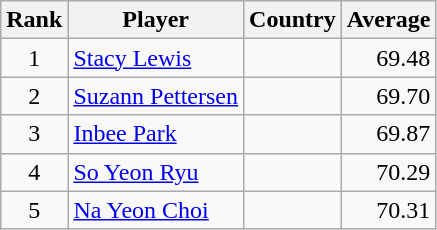<table class=wikitable style=text-align:center>
<tr>
<th>Rank</th>
<th>Player</th>
<th>Country</th>
<th>Average</th>
</tr>
<tr>
<td>1</td>
<td align=left><a href='#'>Stacy Lewis</a></td>
<td align=left></td>
<td align=right>69.48</td>
</tr>
<tr>
<td>2</td>
<td align=left><a href='#'>Suzann Pettersen</a></td>
<td align=left></td>
<td align=right>69.70</td>
</tr>
<tr>
<td>3</td>
<td align=left><a href='#'>Inbee Park</a></td>
<td align=left></td>
<td align=right>69.87</td>
</tr>
<tr>
<td>4</td>
<td align=left><a href='#'>So Yeon Ryu</a></td>
<td align=left></td>
<td align=right>70.29</td>
</tr>
<tr>
<td>5</td>
<td align=left><a href='#'>Na Yeon Choi</a></td>
<td align=left></td>
<td align=right>70.31</td>
</tr>
</table>
